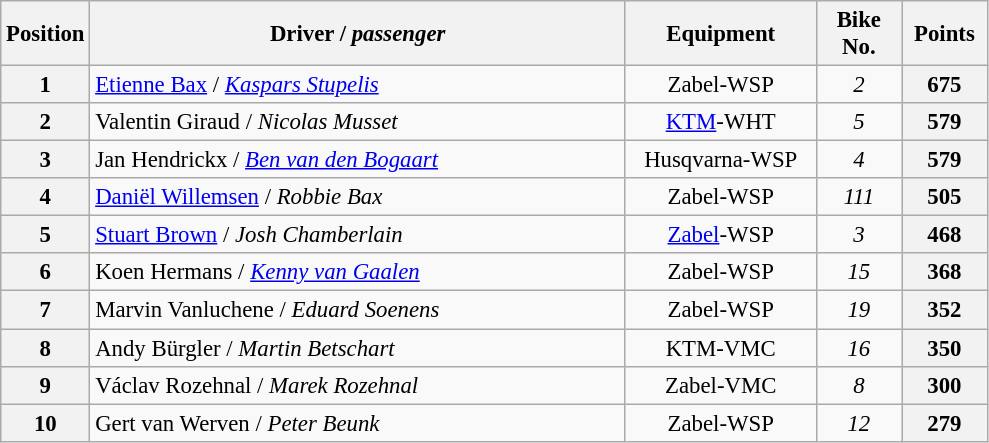<table class="wikitable" style="font-size: 95%; text-align:center">
<tr>
<th width="50">Position</th>
<th width="350">Driver / <em>passenger</em></th>
<th width="120">Equipment</th>
<th width="50">Bike  No.</th>
<th width="50">Points</th>
</tr>
<tr>
<th>1</th>
<td align="left"> <a href='#'>Etienne Bax</a> /  <em><a href='#'>Kaspars Stupelis</a></em></td>
<td>Zabel-WSP</td>
<td><em>2</em></td>
<th>675</th>
</tr>
<tr>
<th>2</th>
<td align="left"> Valentin Giraud / <em>Nicolas Musset</em></td>
<td><a href='#'>KTM</a>-WHT</td>
<td><em>5</em></td>
<th>579</th>
</tr>
<tr>
<th>3</th>
<td align="left"> Jan Hendrickx /  <em><a href='#'>Ben van den Bogaart</a></em></td>
<td>Husqvarna-WSP</td>
<td><em>4</em></td>
<th>579</th>
</tr>
<tr>
<th>4</th>
<td align="left"> <a href='#'>Daniël Willemsen</a> / <em>Robbie Bax</em></td>
<td>Zabel-WSP</td>
<td><em>111</em></td>
<th>505</th>
</tr>
<tr>
<th>5</th>
<td align="left"> <a href='#'>Stuart Brown</a> / <em>Josh Chamberlain</em></td>
<td><a href='#'>Zabel</a>-WSP</td>
<td><em>3</em></td>
<th>468</th>
</tr>
<tr>
<th>6</th>
<td align="left"> Koen Hermans / <em><a href='#'>Kenny van Gaalen</a></em></td>
<td>Zabel-WSP</td>
<td><em>15</em></td>
<th>368</th>
</tr>
<tr>
<th>7</th>
<td align="left"> Marvin Vanluchene / <em>Eduard Soenens</em></td>
<td>Zabel-WSP</td>
<td><em>19</em></td>
<th>352</th>
</tr>
<tr>
<th>8</th>
<td align="left"> Andy Bürgler / <em>Martin Betschart</em></td>
<td>KTM-VMC</td>
<td><em>16</em></td>
<th>350</th>
</tr>
<tr>
<th>9</th>
<td align="left"> Václav Rozehnal / <em>Marek Rozehnal</em></td>
<td>Zabel-VMC</td>
<td><em>8</em></td>
<th>300</th>
</tr>
<tr>
<th>10</th>
<td align="left"> Gert van Werven / <em>Peter Beunk</em></td>
<td>Zabel-WSP</td>
<td><em>12</em></td>
<th>279</th>
</tr>
</table>
